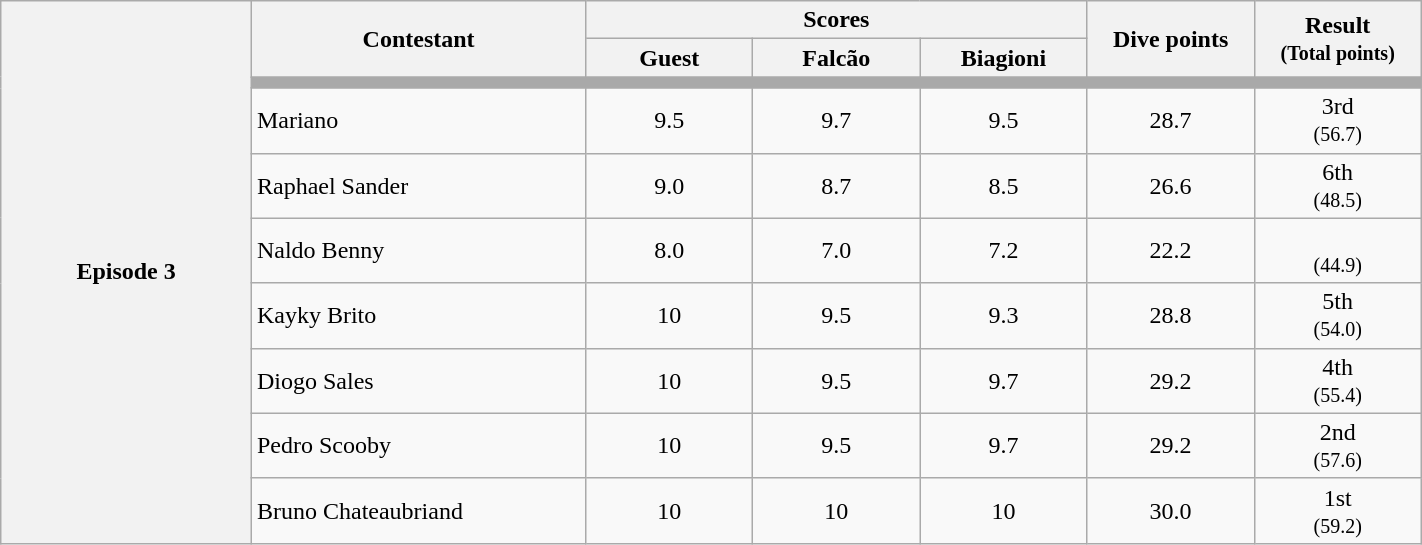<table class="wikitable" style="text-align:center; width:75%;">
<tr>
<th rowspan=10 style="width:15%;">Episode 3<br><small></small></th>
<th rowspan=02 style="width:20%;">Contestant</th>
<th colspan=03 style="width:30%;">Scores</th>
<th rowspan=02 style="width:10%;">Dive points</th>
<th rowspan=02 style="width:10%;">Result<br><small>(Total points)</small></th>
</tr>
<tr>
<th style="width:10%;">Guest</th>
<th style="width:10%;">Falcão</th>
<th style="width:10%;">Biagioni</th>
</tr>
<tr>
<td colspan=6 bgcolor="#A9A9A9"></td>
</tr>
<tr>
<td align="left">Mariano</td>
<td>9.5</td>
<td>9.7</td>
<td>9.5</td>
<td>28.7</td>
<td>3rd<br><small>(56.7)</small></td>
</tr>
<tr>
<td align="left">Raphael Sander</td>
<td>9.0</td>
<td>8.7</td>
<td>8.5</td>
<td>26.6</td>
<td>6th<br><small>(48.5)</small></td>
</tr>
<tr>
<td align="left">Naldo Benny</td>
<td>8.0</td>
<td>7.0</td>
<td>7.2</td>
<td>22.2</td>
<td><br><small>(44.9)</small></td>
</tr>
<tr>
<td align="left">Kayky Brito</td>
<td>10</td>
<td>9.5</td>
<td>9.3</td>
<td>28.8</td>
<td>5th<br><small>(54.0)</small></td>
</tr>
<tr>
<td align="left">Diogo Sales</td>
<td>10</td>
<td>9.5</td>
<td>9.7</td>
<td>29.2</td>
<td>4th<br><small>(55.4)</small></td>
</tr>
<tr>
<td align="left">Pedro Scooby</td>
<td>10</td>
<td>9.5</td>
<td>9.7</td>
<td>29.2</td>
<td>2nd<br><small>(57.6)</small></td>
</tr>
<tr>
<td align="left">Bruno Chateaubriand</td>
<td>10</td>
<td>10</td>
<td>10</td>
<td>30.0</td>
<td>1st<br><small>(59.2)</small></td>
</tr>
</table>
